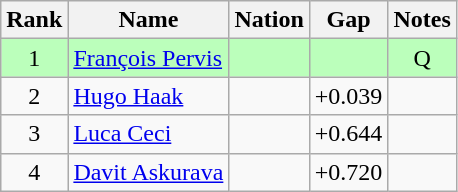<table class="wikitable sortable" style="text-align:center">
<tr>
<th>Rank</th>
<th>Name</th>
<th>Nation</th>
<th>Gap</th>
<th>Notes</th>
</tr>
<tr bgcolor=bbffbb>
<td>1</td>
<td align=left><a href='#'>François Pervis</a></td>
<td align=left></td>
<td></td>
<td>Q</td>
</tr>
<tr>
<td>2</td>
<td align=left><a href='#'>Hugo Haak</a></td>
<td align=left></td>
<td>+0.039</td>
<td></td>
</tr>
<tr>
<td>3</td>
<td align=left><a href='#'>Luca Ceci</a></td>
<td align=left></td>
<td>+0.644</td>
<td></td>
</tr>
<tr>
<td>4</td>
<td align=left><a href='#'>Davit Askurava</a></td>
<td align=left></td>
<td>+0.720</td>
<td></td>
</tr>
</table>
